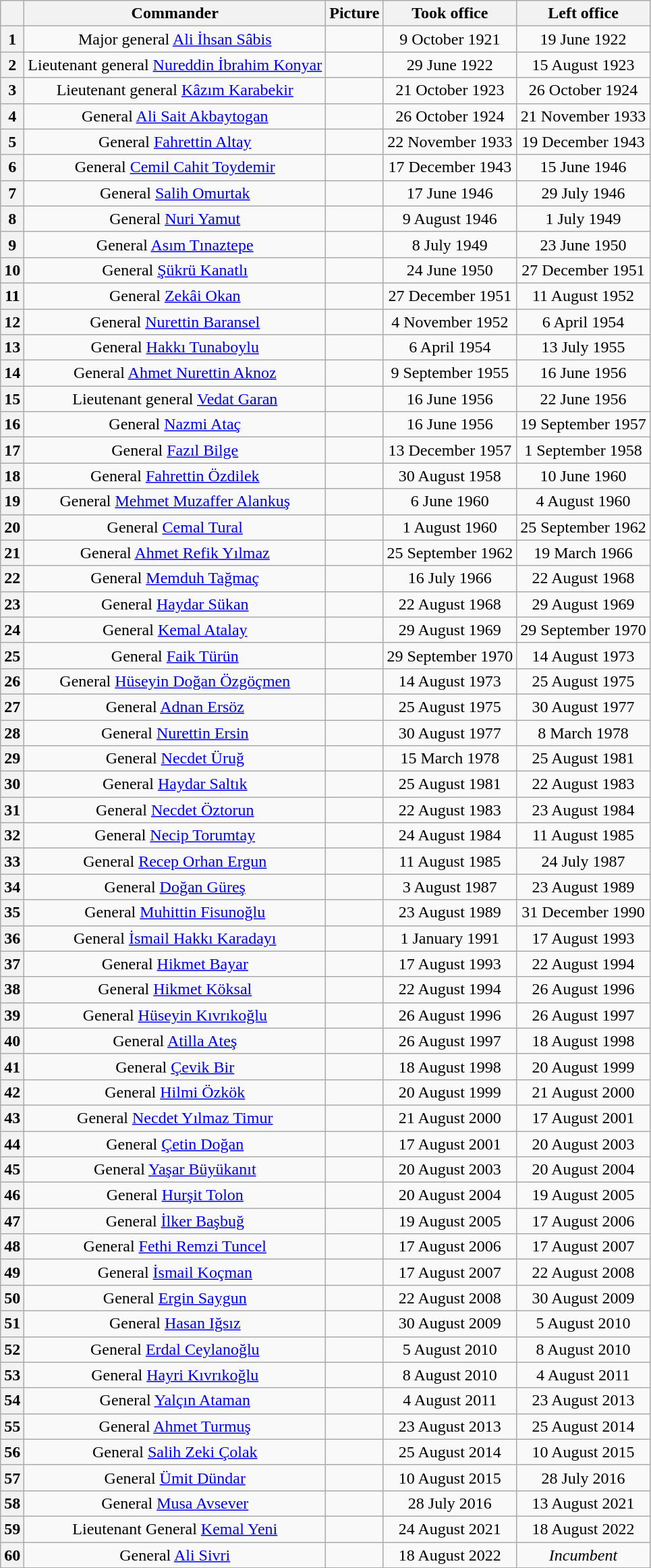<table class="wikitable" style="text-align:center">
<tr>
<th></th>
<th>Commander</th>
<th>Picture</th>
<th>Took office</th>
<th>Left office</th>
</tr>
<tr>
<th>1</th>
<td>Major general <a href='#'>Ali İhsan Sâbis</a></td>
<td></td>
<td>9 October 1921</td>
<td>19 June 1922</td>
</tr>
<tr>
<th>2</th>
<td>Lieutenant general <a href='#'>Nureddin İbrahim Konyar</a></td>
<td></td>
<td>29 June 1922</td>
<td>15 August 1923</td>
</tr>
<tr>
<th>3</th>
<td>Lieutenant general <a href='#'>Kâzım Karabekir</a></td>
<td></td>
<td>21 October 1923</td>
<td>26 October 1924</td>
</tr>
<tr>
<th>4</th>
<td>General <a href='#'>Ali Sait Akbaytogan</a></td>
<td></td>
<td>26 October 1924</td>
<td>21 November 1933</td>
</tr>
<tr>
<th>5</th>
<td>General <a href='#'>Fahrettin Altay</a></td>
<td></td>
<td>22 November 1933</td>
<td>19 December 1943</td>
</tr>
<tr>
<th>6</th>
<td>General <a href='#'>Cemil Cahit Toydemir</a></td>
<td></td>
<td>17 December 1943</td>
<td>15 June 1946</td>
</tr>
<tr>
<th>7</th>
<td>General <a href='#'>Salih Omurtak</a></td>
<td></td>
<td>17 June 1946</td>
<td>29 July 1946</td>
</tr>
<tr>
<th>8</th>
<td>General <a href='#'>Nuri Yamut</a></td>
<td></td>
<td>9 August 1946</td>
<td>1 July 1949</td>
</tr>
<tr>
<th>9</th>
<td>General <a href='#'>Asım Tınaztepe</a></td>
<td></td>
<td>8 July 1949</td>
<td>23 June 1950</td>
</tr>
<tr>
<th>10</th>
<td>General <a href='#'>Şükrü Kanatlı</a></td>
<td></td>
<td>24 June 1950</td>
<td>27 December 1951</td>
</tr>
<tr>
<th>11</th>
<td>General <a href='#'>Zekâi Okan</a></td>
<td></td>
<td>27 December 1951</td>
<td>11 August 1952</td>
</tr>
<tr>
<th>12</th>
<td>General <a href='#'>Nurettin Baransel</a></td>
<td></td>
<td>4 November 1952</td>
<td>6 April 1954</td>
</tr>
<tr>
<th>13</th>
<td>General <a href='#'>Hakkı Tunaboylu</a></td>
<td></td>
<td>6 April 1954</td>
<td>13 July 1955</td>
</tr>
<tr>
<th>14</th>
<td>General <a href='#'>Ahmet Nurettin Aknoz</a></td>
<td></td>
<td>9 September 1955</td>
<td>16 June 1956</td>
</tr>
<tr>
<th>15</th>
<td>Lieutenant general <a href='#'>Vedat Garan</a></td>
<td></td>
<td>16 June 1956</td>
<td>22 June 1956</td>
</tr>
<tr>
<th>16</th>
<td>General <a href='#'>Nazmi Ataç</a></td>
<td></td>
<td>16 June 1956</td>
<td>19 September 1957</td>
</tr>
<tr>
<th>17</th>
<td>General <a href='#'>Fazıl Bilge</a></td>
<td></td>
<td>13 December 1957</td>
<td>1 September 1958</td>
</tr>
<tr>
<th>18</th>
<td>General <a href='#'>Fahrettin Özdilek</a></td>
<td></td>
<td>30 August 1958</td>
<td>10 June 1960</td>
</tr>
<tr>
<th>19</th>
<td>General <a href='#'>Mehmet Muzaffer Alankuş</a></td>
<td></td>
<td>6 June 1960</td>
<td>4 August 1960</td>
</tr>
<tr>
<th>20</th>
<td>General <a href='#'>Cemal Tural</a></td>
<td></td>
<td>1 August 1960</td>
<td>25 September 1962</td>
</tr>
<tr>
<th>21</th>
<td>General <a href='#'>Ahmet Refik Yılmaz</a></td>
<td></td>
<td>25 September 1962</td>
<td>19 March 1966</td>
</tr>
<tr>
<th>22</th>
<td>General <a href='#'>Memduh Tağmaç</a></td>
<td></td>
<td>16 July 1966</td>
<td>22 August 1968</td>
</tr>
<tr>
<th>23</th>
<td>General <a href='#'>Haydar Sükan</a></td>
<td></td>
<td>22 August 1968</td>
<td>29 August 1969</td>
</tr>
<tr>
<th>24</th>
<td>General <a href='#'>Kemal Atalay</a></td>
<td></td>
<td>29 August 1969</td>
<td>29 September 1970</td>
</tr>
<tr>
<th>25</th>
<td>General <a href='#'>Faik Türün</a></td>
<td></td>
<td>29 September 1970</td>
<td>14 August 1973</td>
</tr>
<tr>
<th>26</th>
<td>General <a href='#'>Hüseyin Doğan Özgöçmen</a></td>
<td></td>
<td>14 August 1973</td>
<td>25 August 1975</td>
</tr>
<tr>
<th>27</th>
<td>General <a href='#'>Adnan Ersöz</a></td>
<td></td>
<td>25 August 1975</td>
<td>30 August 1977</td>
</tr>
<tr>
<th>28</th>
<td>General <a href='#'>Nurettin Ersin</a></td>
<td></td>
<td>30 August 1977</td>
<td>8 March 1978</td>
</tr>
<tr>
<th>29</th>
<td>General <a href='#'>Necdet Üruğ</a></td>
<td></td>
<td>15 March 1978</td>
<td>25 August 1981</td>
</tr>
<tr>
<th>30</th>
<td>General <a href='#'>Haydar Saltık</a></td>
<td></td>
<td>25 August 1981</td>
<td>22 August 1983</td>
</tr>
<tr>
<th>31</th>
<td>General <a href='#'>Necdet Öztorun</a></td>
<td></td>
<td>22 August 1983</td>
<td>23 August 1984</td>
</tr>
<tr>
<th>32</th>
<td>General <a href='#'>Necip Torumtay</a></td>
<td></td>
<td>24 August 1984</td>
<td>11 August 1985</td>
</tr>
<tr>
<th>33</th>
<td>General <a href='#'>Recep Orhan Ergun</a></td>
<td></td>
<td>11 August 1985</td>
<td>24 July 1987</td>
</tr>
<tr>
<th>34</th>
<td>General <a href='#'>Doğan Güreş</a></td>
<td></td>
<td>3 August 1987</td>
<td>23 August 1989</td>
</tr>
<tr>
<th>35</th>
<td>General <a href='#'>Muhittin Fisunoğlu</a></td>
<td></td>
<td>23 August 1989</td>
<td>31 December 1990</td>
</tr>
<tr>
<th>36</th>
<td>General <a href='#'>İsmail Hakkı Karadayı</a></td>
<td></td>
<td>1 January 1991</td>
<td>17 August 1993</td>
</tr>
<tr>
<th>37</th>
<td>General <a href='#'>Hikmet Bayar</a></td>
<td></td>
<td>17 August 1993</td>
<td>22 August 1994</td>
</tr>
<tr>
<th>38</th>
<td>General <a href='#'>Hikmet Köksal</a></td>
<td></td>
<td>22 August 1994</td>
<td>26 August 1996</td>
</tr>
<tr>
<th>39</th>
<td>General <a href='#'>Hüseyin Kıvrıkoğlu</a></td>
<td></td>
<td>26 August 1996</td>
<td>26 August 1997</td>
</tr>
<tr>
<th>40</th>
<td>General <a href='#'>Atilla Ateş</a></td>
<td></td>
<td>26 August 1997</td>
<td>18 August 1998</td>
</tr>
<tr>
<th>41</th>
<td>General <a href='#'>Çevik Bir</a></td>
<td></td>
<td>18 August 1998</td>
<td>20 August 1999</td>
</tr>
<tr>
<th>42</th>
<td>General <a href='#'>Hilmi Özkök</a></td>
<td></td>
<td>20 August 1999</td>
<td>21 August 2000</td>
</tr>
<tr>
<th>43</th>
<td>General <a href='#'>Necdet Yılmaz Timur</a></td>
<td></td>
<td>21 August 2000</td>
<td>17 August 2001</td>
</tr>
<tr>
<th>44</th>
<td>General <a href='#'>Çetin Doğan</a></td>
<td></td>
<td>17 August 2001</td>
<td>20 August 2003</td>
</tr>
<tr>
<th>45</th>
<td>General <a href='#'>Yaşar Büyükanıt</a></td>
<td></td>
<td>20 August 2003</td>
<td>20 August 2004</td>
</tr>
<tr>
<th>46</th>
<td>General <a href='#'>Hurşit Tolon</a></td>
<td></td>
<td>20 August 2004</td>
<td>19 August 2005</td>
</tr>
<tr>
<th>47</th>
<td>General <a href='#'>İlker Başbuğ</a></td>
<td></td>
<td>19 August 2005</td>
<td>17 August 2006</td>
</tr>
<tr>
<th>48</th>
<td>General <a href='#'>Fethi Remzi Tuncel</a></td>
<td></td>
<td>17 August 2006</td>
<td>17 August 2007</td>
</tr>
<tr>
<th>49</th>
<td>General <a href='#'>İsmail Koçman</a></td>
<td></td>
<td>17 August 2007</td>
<td>22 August 2008</td>
</tr>
<tr>
<th>50</th>
<td>General <a href='#'>Ergin Saygun</a></td>
<td></td>
<td>22 August 2008</td>
<td>30 August 2009</td>
</tr>
<tr>
<th>51</th>
<td>General <a href='#'>Hasan Iğsız</a></td>
<td></td>
<td>30 August 2009</td>
<td>5 August 2010</td>
</tr>
<tr>
<th>52</th>
<td>General <a href='#'>Erdal Ceylanoğlu</a></td>
<td></td>
<td>5 August 2010</td>
<td>8 August 2010</td>
</tr>
<tr>
<th>53</th>
<td>General <a href='#'>Hayri Kıvrıkoğlu</a></td>
<td></td>
<td>8 August 2010</td>
<td>4 August 2011</td>
</tr>
<tr>
<th>54</th>
<td>General <a href='#'>Yalçın Ataman</a></td>
<td></td>
<td>4 August 2011</td>
<td>23 August 2013</td>
</tr>
<tr>
<th>55</th>
<td>General <a href='#'>Ahmet Turmuş</a></td>
<td></td>
<td>23 August 2013</td>
<td>25 August 2014</td>
</tr>
<tr>
<th>56</th>
<td>General <a href='#'>Salih Zeki Çolak</a></td>
<td></td>
<td>25 August 2014</td>
<td>10 August 2015</td>
</tr>
<tr>
<th>57</th>
<td>General <a href='#'>Ümit Dündar</a></td>
<td></td>
<td>10 August 2015</td>
<td>28 July 2016</td>
</tr>
<tr>
<th>58</th>
<td>General <a href='#'>Musa Avsever</a></td>
<td></td>
<td>28 July 2016</td>
<td>13 August 2021</td>
</tr>
<tr>
<th>59</th>
<td>Lieutenant General <a href='#'>Kemal Yeni</a></td>
<td></td>
<td>24 August 2021</td>
<td>18 August 2022</td>
</tr>
<tr>
<th>60</th>
<td>General <a href='#'>Ali Sivri</a></td>
<td></td>
<td>18 August 2022</td>
<td><em>Incumbent</em></td>
</tr>
</table>
